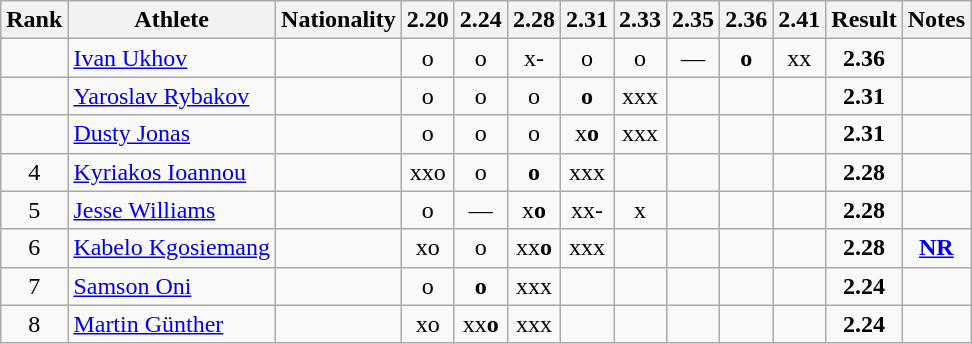<table class="wikitable sortable" style="text-align:center">
<tr>
<th>Rank</th>
<th>Athlete</th>
<th>Nationality</th>
<th>2.20</th>
<th>2.24</th>
<th>2.28</th>
<th>2.31</th>
<th>2.33</th>
<th>2.35</th>
<th>2.36</th>
<th>2.41</th>
<th>Result</th>
<th>Notes</th>
</tr>
<tr>
<td></td>
<td align=left><a href='#'>Ivan Ukhov</a></td>
<td align=left></td>
<td>o</td>
<td>o</td>
<td>x-</td>
<td>o</td>
<td>o</td>
<td>—</td>
<td><strong>o</strong></td>
<td>xx</td>
<td><strong>2.36</strong></td>
<td></td>
</tr>
<tr>
<td></td>
<td align=left><a href='#'>Yaroslav Rybakov</a></td>
<td align=left></td>
<td>o</td>
<td>o</td>
<td>o</td>
<td><strong>o</strong></td>
<td>xxx</td>
<td></td>
<td></td>
<td></td>
<td><strong>2.31</strong></td>
<td></td>
</tr>
<tr>
<td></td>
<td align=left><a href='#'>Dusty Jonas</a></td>
<td align=left></td>
<td>o</td>
<td>o</td>
<td>o</td>
<td>x<strong>o</strong></td>
<td>xxx</td>
<td></td>
<td></td>
<td></td>
<td><strong>2.31</strong></td>
<td></td>
</tr>
<tr>
<td>4</td>
<td align=left><a href='#'>Kyriakos Ioannou</a></td>
<td align=left></td>
<td>xxo</td>
<td>o</td>
<td><strong>o</strong></td>
<td>xxx</td>
<td></td>
<td></td>
<td></td>
<td></td>
<td><strong>2.28</strong></td>
<td></td>
</tr>
<tr>
<td>5</td>
<td align=left><a href='#'>Jesse Williams</a></td>
<td align=left></td>
<td>o</td>
<td>—</td>
<td>x<strong>o</strong></td>
<td>xx-</td>
<td>x</td>
<td></td>
<td></td>
<td></td>
<td><strong>2.28</strong></td>
<td></td>
</tr>
<tr>
<td>6</td>
<td align=left><a href='#'>Kabelo Kgosiemang</a></td>
<td align=left></td>
<td>xo</td>
<td>o</td>
<td>xx<strong>o</strong></td>
<td>xxx</td>
<td></td>
<td></td>
<td></td>
<td></td>
<td><strong>2.28</strong></td>
<td><strong><a href='#'>NR</a></strong></td>
</tr>
<tr>
<td>7</td>
<td align=left><a href='#'>Samson Oni</a></td>
<td align=left></td>
<td>o</td>
<td><strong>o</strong></td>
<td>xxx</td>
<td></td>
<td></td>
<td></td>
<td></td>
<td></td>
<td><strong>2.24</strong></td>
<td></td>
</tr>
<tr>
<td>8</td>
<td align=left><a href='#'>Martin Günther</a></td>
<td align=left></td>
<td>xo</td>
<td>xx<strong>o</strong></td>
<td>xxx</td>
<td></td>
<td></td>
<td></td>
<td></td>
<td></td>
<td><strong>2.24</strong></td>
<td></td>
</tr>
</table>
